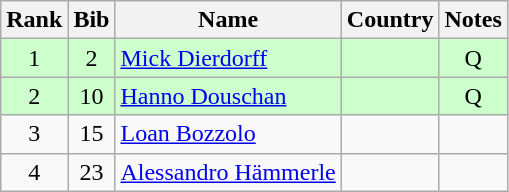<table class="wikitable" style="text-align:center;">
<tr>
<th>Rank</th>
<th>Bib</th>
<th>Name</th>
<th>Country</th>
<th>Notes</th>
</tr>
<tr bgcolor=ccffcc>
<td>1</td>
<td>2</td>
<td align=left><a href='#'>Mick Dierdorff</a></td>
<td align=left></td>
<td>Q</td>
</tr>
<tr bgcolor=ccffcc>
<td>2</td>
<td>10</td>
<td align=left><a href='#'>Hanno Douschan</a></td>
<td align=left></td>
<td>Q</td>
</tr>
<tr>
<td>3</td>
<td>15</td>
<td align=left><a href='#'>Loan Bozzolo</a></td>
<td align=left></td>
<td></td>
</tr>
<tr>
<td>4</td>
<td>23</td>
<td align=left><a href='#'>Alessandro Hämmerle</a></td>
<td align=left></td>
<td></td>
</tr>
</table>
